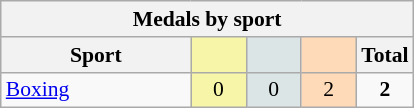<table class="wikitable" style="font-size:90%; text-align:center;">
<tr>
<th colspan="5">Medals by sport</th>
</tr>
<tr>
<th width="120">Sport</th>
<th scope="col" width="30" style="background:#F7F6A8;"></th>
<th scope="col" width="30" style="background:#DCE5E5;"></th>
<th scope="col" width="30" style="background:#FFDAB9;"></th>
<th width="30">Total</th>
</tr>
<tr>
<td align="left"><a href='#'>Boxing</a></td>
<td style="background:#F7F6A8;">0</td>
<td style="background:#DCE5E5;">0</td>
<td style="background:#FFDAB9;">2</td>
<td><strong>2</strong></td>
</tr>
</table>
